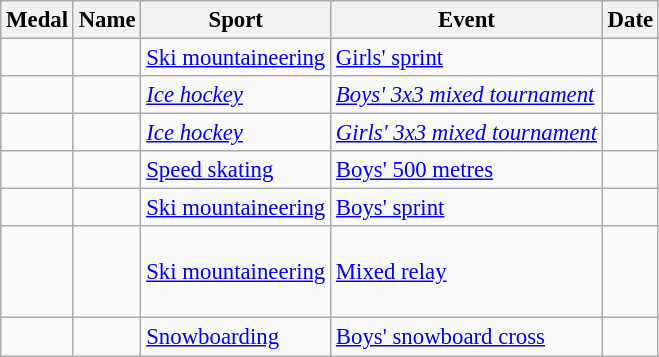<table class="wikitable sortable" style="font-size:95%;">
<tr>
<th>Medal</th>
<th>Name</th>
<th>Sport</th>
<th>Event</th>
<th>Date</th>
</tr>
<tr>
<td></td>
<td></td>
<td><a href='#'>Ski mountaineering</a></td>
<td><a href='#'>Girls' sprint</a></td>
<td></td>
</tr>
<tr>
<td><em></em></td>
<td><em></em></td>
<td><em><a href='#'>Ice hockey</a></em></td>
<td><em><a href='#'>Boys' 3x3 mixed tournament</a></em></td>
<td><em></em></td>
</tr>
<tr>
<td><em></em></td>
<td><em></em></td>
<td><em><a href='#'>Ice hockey</a></em></td>
<td><em><a href='#'>Girls' 3x3 mixed tournament</a></em></td>
<td><em></em></td>
</tr>
<tr>
<td></td>
<td></td>
<td><a href='#'>Speed skating</a></td>
<td><a href='#'>Boys' 500 metres</a></td>
<td></td>
</tr>
<tr>
<td></td>
<td></td>
<td><a href='#'>Ski mountaineering</a></td>
<td><a href='#'>Boys' sprint</a></td>
<td></td>
</tr>
<tr>
<td></td>
<td><br><br><br></td>
<td><a href='#'>Ski mountaineering</a></td>
<td><a href='#'>Mixed relay</a></td>
<td></td>
</tr>
<tr>
<td></td>
<td></td>
<td><a href='#'>Snowboarding</a></td>
<td><a href='#'>Boys' snowboard cross</a></td>
<td></td>
</tr>
</table>
